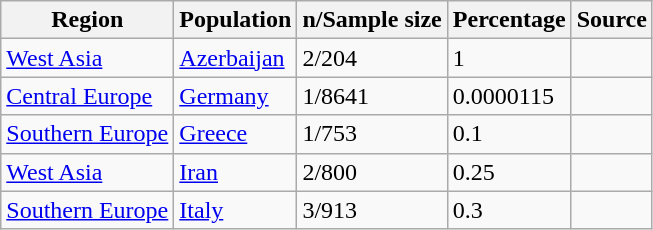<table class="wikitable sortable">
<tr>
<th>Region</th>
<th>Population</th>
<th>n/Sample size</th>
<th>Percentage</th>
<th>Source</th>
</tr>
<tr>
<td><a href='#'>West Asia</a></td>
<td><a href='#'>Azerbaijan</a></td>
<td>2/204</td>
<td>1</td>
<td></td>
</tr>
<tr>
<td><a href='#'>Central Europe</a></td>
<td><a href='#'>Germany</a></td>
<td>1/8641</td>
<td>0.0000115</td>
<td></td>
</tr>
<tr>
<td><a href='#'>Southern Europe</a></td>
<td><a href='#'>Greece</a></td>
<td>1/753</td>
<td>0.1</td>
<td></td>
</tr>
<tr>
<td><a href='#'>West Asia</a></td>
<td><a href='#'>Iran</a></td>
<td>2/800</td>
<td>0.25</td>
<td></td>
</tr>
<tr>
<td><a href='#'>Southern Europe</a></td>
<td><a href='#'>Italy</a></td>
<td>3/913</td>
<td>0.3</td>
<td></td>
</tr>
</table>
